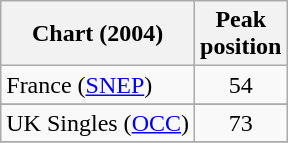<table class="wikitable sortable">
<tr>
<th>Chart (2004)</th>
<th>Peak<br>position</th>
</tr>
<tr>
<td>France (<a href='#'>SNEP</a>)</td>
<td align="center">54</td>
</tr>
<tr>
</tr>
<tr>
</tr>
<tr>
<td>UK Singles (<a href='#'>OCC</a>)</td>
<td align="center">73</td>
</tr>
<tr>
</tr>
</table>
